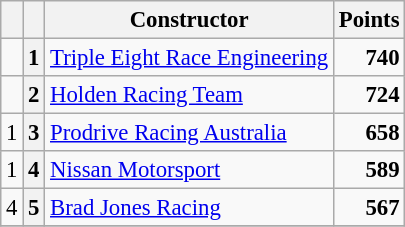<table class="wikitable" style="font-size: 95%;">
<tr>
<th></th>
<th></th>
<th>Constructor</th>
<th>Points</th>
</tr>
<tr>
<td align="left"></td>
<th>1</th>
<td><a href='#'>Triple Eight Race Engineering</a></td>
<td align="right"><strong>740</strong></td>
</tr>
<tr>
<td align="left"></td>
<th>2</th>
<td><a href='#'>Holden Racing Team</a></td>
<td align="right"><strong>724</strong></td>
</tr>
<tr>
<td align="left"> 1</td>
<th>3</th>
<td><a href='#'>Prodrive Racing Australia</a></td>
<td align="right"><strong>658</strong></td>
</tr>
<tr>
<td align="left"> 1</td>
<th>4</th>
<td><a href='#'>Nissan Motorsport</a></td>
<td align="right"><strong>589</strong></td>
</tr>
<tr>
<td align="left"> 4</td>
<th>5</th>
<td><a href='#'>Brad Jones Racing</a></td>
<td align="right"><strong>567</strong></td>
</tr>
<tr>
</tr>
</table>
